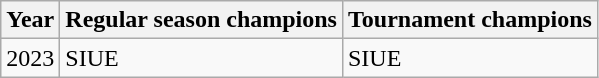<table class="wikitable">
<tr>
<th>Year</th>
<th>Regular season champions</th>
<th>Tournament champions</th>
</tr>
<tr>
<td>2023</td>
<td>SIUE</td>
<td>SIUE</td>
</tr>
</table>
